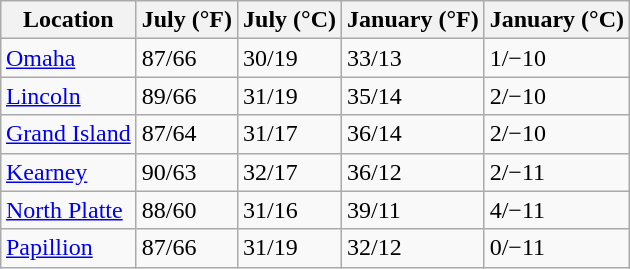<table class="wikitable sortable" style="margin:auto;">
<tr>
<th>Location</th>
<th>July (°F)</th>
<th>July (°C)</th>
<th>January (°F)</th>
<th>January (°C)</th>
</tr>
<tr>
<td><a href='#'>Omaha</a></td>
<td>87/66</td>
<td>30/19</td>
<td>33/13</td>
<td>1/−10</td>
</tr>
<tr>
<td><a href='#'>Lincoln</a></td>
<td>89/66</td>
<td>31/19</td>
<td>35/14</td>
<td>2/−10</td>
</tr>
<tr>
<td><a href='#'>Grand Island</a></td>
<td>87/64</td>
<td>31/17</td>
<td>36/14</td>
<td>2/−10</td>
</tr>
<tr>
<td><a href='#'>Kearney</a></td>
<td>90/63</td>
<td>32/17</td>
<td>36/12</td>
<td>2/−11</td>
</tr>
<tr>
<td><a href='#'>North Platte</a></td>
<td>88/60</td>
<td>31/16</td>
<td>39/11</td>
<td>4/−11</td>
</tr>
<tr>
<td><a href='#'>Papillion</a></td>
<td>87/66</td>
<td>31/19</td>
<td>32/12</td>
<td>0/−11</td>
</tr>
</table>
